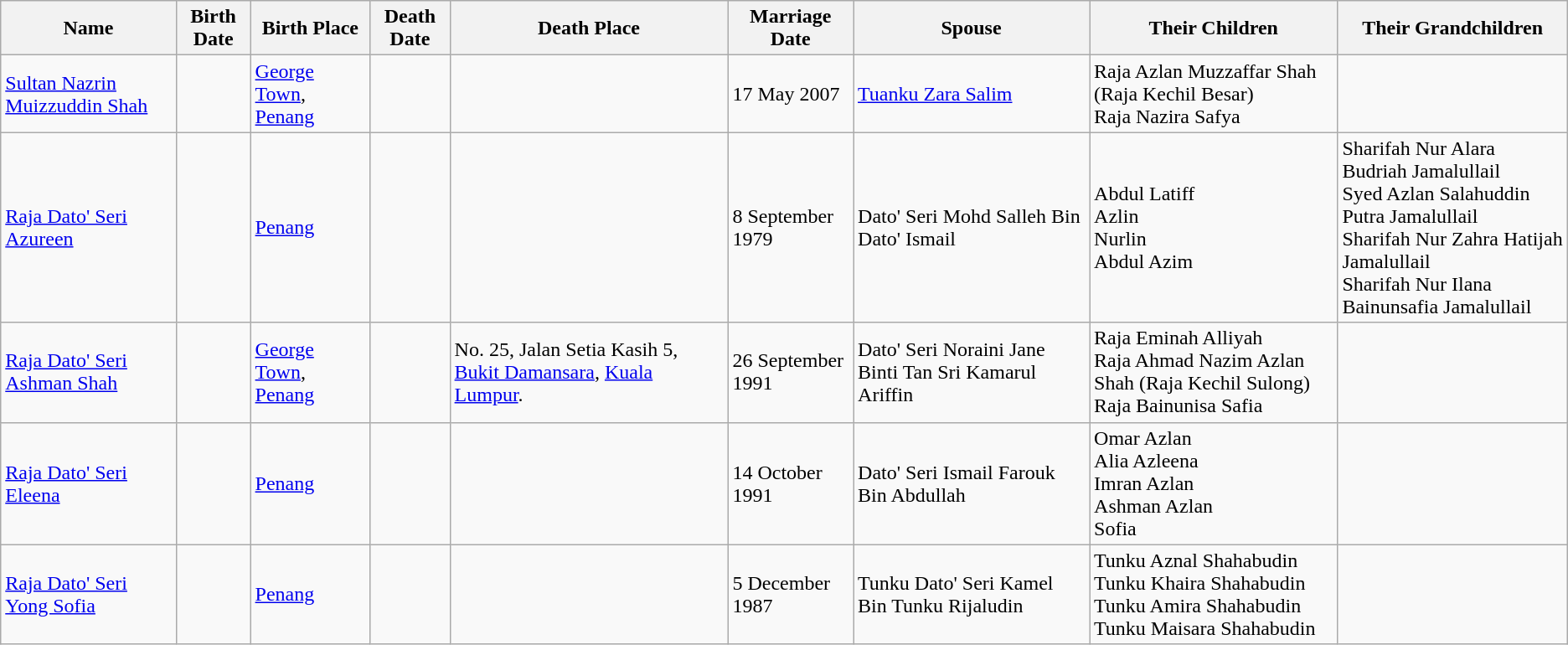<table class= "wikitable">
<tr>
<th>Name</th>
<th>Birth Date</th>
<th>Birth Place</th>
<th>Death Date</th>
<th>Death Place</th>
<th !colspan="2">Marriage <br> Date</th>
<th>Spouse</th>
<th>Their Children</th>
<th>Their Grandchildren</th>
</tr>
<tr>
<td><a href='#'>Sultan Nazrin Muizzuddin Shah</a></td>
<td></td>
<td><a href='#'>George Town</a>, <a href='#'>Penang</a></td>
<td></td>
<td></td>
<td>17 May 2007</td>
<td><a href='#'>Tuanku Zara Salim</a></td>
<td>Raja Azlan Muzzaffar Shah (Raja Kechil Besar) <br> Raja Nazira Safya</td>
</tr>
<tr>
<td><a href='#'>Raja Dato' Seri Azureen</a></td>
<td></td>
<td><a href='#'>Penang</a></td>
<td></td>
<td></td>
<td>8 September 1979</td>
<td>Dato' Seri Mohd Salleh Bin Dato' Ismail</td>
<td>Abdul Latiff <br> Azlin <br> Nurlin <br> Abdul Azim</td>
<td>Sharifah Nur Alara Budriah Jamalullail <br> Syed Azlan Salahuddin Putra Jamalullail <br> Sharifah Nur Zahra Hatijah Jamalullail <br> Sharifah Nur Ilana Bainunsafia Jamalullail</td>
</tr>
<tr>
<td><a href='#'>Raja Dato' Seri Ashman Shah</a></td>
<td></td>
<td><a href='#'>George Town</a>, <a href='#'>Penang</a></td>
<td></td>
<td>No. 25, Jalan Setia Kasih 5, <a href='#'>Bukit Damansara</a>, <a href='#'>Kuala Lumpur</a>.</td>
<td>26 September 1991</td>
<td>Dato' Seri Noraini Jane Binti Tan Sri Kamarul Ariffin</td>
<td>Raja Eminah Alliyah <br> Raja Ahmad Nazim Azlan Shah (Raja Kechil Sulong)<br> Raja Bainunisa Safia</td>
<td></td>
</tr>
<tr>
<td><a href='#'>Raja Dato' Seri Eleena</a></td>
<td></td>
<td><a href='#'>Penang</a></td>
<td></td>
<td></td>
<td>14 October 1991</td>
<td>Dato' Seri Ismail Farouk Bin Abdullah</td>
<td>Omar Azlan <br> Alia Azleena<br>Imran Azlan<br>Ashman Azlan <br> Sofia</td>
<td></td>
</tr>
<tr>
<td><a href='#'>Raja Dato' Seri Yong Sofia</a></td>
<td></td>
<td><a href='#'>Penang</a></td>
<td></td>
<td></td>
<td>5 December 1987</td>
<td>Tunku Dato' Seri Kamel Bin Tunku Rijaludin</td>
<td>Tunku Aznal Shahabudin<br>Tunku Khaira Shahabudin <br> Tunku Amira Shahabudin <br> Tunku Maisara Shahabudin</td>
<td></td>
</tr>
</table>
